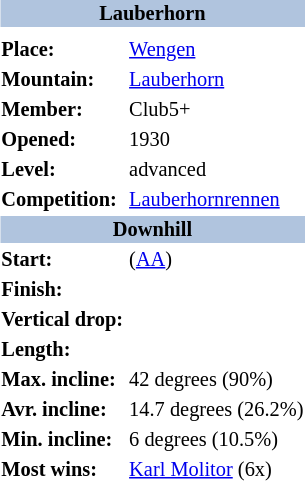<table border=0 class="toccolours float-right" align="right" style="margin:0 0 0.5em 1em; font-size: 85%;">
<tr>
<th bgcolor=#b0c4de colspan=2 align="center">Lauberhorn</th>
</tr>
<tr>
<td align="center" colspan=2></td>
</tr>
<tr>
<td><strong>Place:</strong></td>
<td> <a href='#'>Wengen</a></td>
</tr>
<tr>
<td><strong>Mountain:</strong></td>
<td><a href='#'>Lauberhorn</a></td>
</tr>
<tr>
<td><strong>Member:</strong></td>
<td>Club5+</td>
</tr>
<tr>
<td><strong>Opened:</strong></td>
<td>1930</td>
</tr>
<tr>
<td><strong>Level:</strong></td>
<td> advanced</td>
</tr>
<tr>
<td><strong>Competition:</strong></td>
<td><a href='#'>Lauberhornrennen</a></td>
</tr>
<tr>
<th bgcolor=#b0c4de colspan=2 align="center">Downhill</th>
</tr>
<tr>
<td><strong>Start:</strong></td>
<td> (<a href='#'>AA</a>)</td>
</tr>
<tr>
<td><strong>Finish:</strong></td>
<td></td>
</tr>
<tr>
<td><strong>Vertical drop:</strong></td>
<td></td>
</tr>
<tr>
<td><strong>Length:</strong></td>
<td></td>
</tr>
<tr>
<td><strong>Max. incline:</strong></td>
<td>42 degrees (90%)</td>
</tr>
<tr>
<td><strong>Avr. incline:</strong></td>
<td>14.7 degrees (26.2%)</td>
</tr>
<tr>
<td><strong>Min. incline:</strong></td>
<td>6 degrees (10.5%)</td>
</tr>
<tr>
<td><strong>Most wins:</strong></td>
<td><a href='#'>Karl Molitor</a> (6x)</td>
</tr>
</table>
